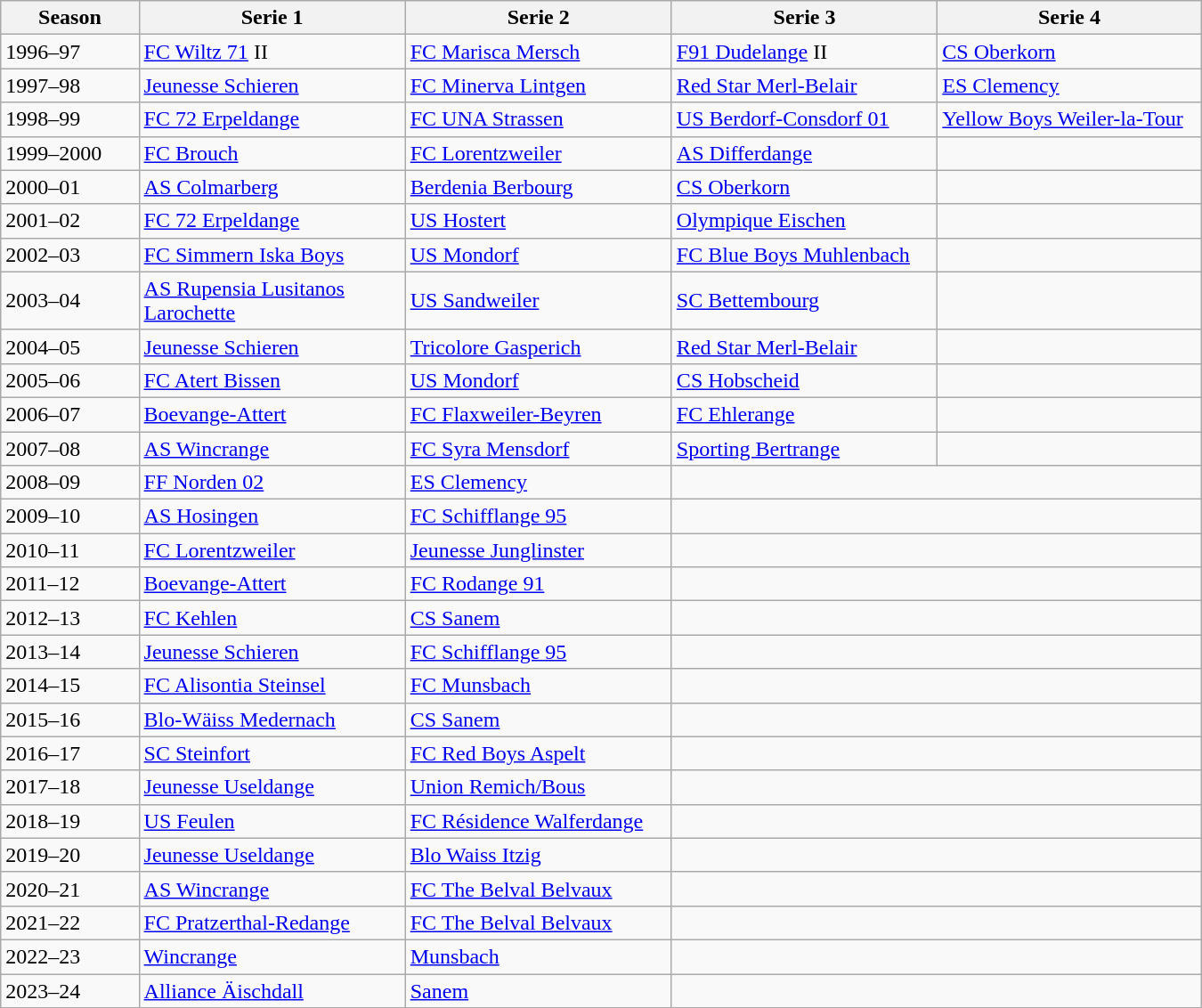<table class="wikitable sticky-header" style="width:900px;">
<tr>
<th width=100px>Season</th>
<th width=200px>Serie 1</th>
<th width=200px>Serie 2</th>
<th width=200px>Serie 3</th>
<th width=200px>Serie 4</th>
</tr>
<tr>
<td>1996–97</td>
<td><a href='#'>FC Wiltz 71</a> II</td>
<td><a href='#'>FC Marisca Mersch</a></td>
<td><a href='#'>F91 Dudelange</a> II</td>
<td><a href='#'>CS Oberkorn</a></td>
</tr>
<tr>
<td>1997–98</td>
<td><a href='#'>Jeunesse Schieren</a></td>
<td><a href='#'>FC Minerva Lintgen</a></td>
<td><a href='#'>Red Star Merl-Belair</a></td>
<td><a href='#'>ES Clemency</a></td>
</tr>
<tr>
<td>1998–99</td>
<td><a href='#'>FC 72 Erpeldange</a></td>
<td><a href='#'>FC UNA Strassen</a></td>
<td><a href='#'>US Berdorf-Consdorf 01</a></td>
<td><a href='#'>Yellow Boys Weiler-la-Tour</a></td>
</tr>
<tr>
<td>1999–2000</td>
<td><a href='#'>FC Brouch</a></td>
<td><a href='#'>FC Lorentzweiler</a></td>
<td><a href='#'>AS Differdange</a></td>
<td colspan="1"></td>
</tr>
<tr>
<td>2000–01</td>
<td><a href='#'>AS Colmarberg</a></td>
<td><a href='#'>Berdenia Berbourg</a></td>
<td><a href='#'>CS Oberkorn</a></td>
<td colspan="1"></td>
</tr>
<tr>
<td>2001–02</td>
<td><a href='#'>FC 72 Erpeldange</a></td>
<td><a href='#'>US Hostert</a></td>
<td><a href='#'>Olympique Eischen</a></td>
<td colspan="1"></td>
</tr>
<tr>
<td>2002–03</td>
<td><a href='#'>FC Simmern Iska Boys</a></td>
<td><a href='#'>US Mondorf</a></td>
<td><a href='#'>FC Blue Boys Muhlenbach</a></td>
<td colspan="1"></td>
</tr>
<tr>
<td>2003–04</td>
<td><a href='#'>AS Rupensia Lusitanos Larochette</a></td>
<td><a href='#'>US Sandweiler</a></td>
<td><a href='#'>SC Bettembourg</a></td>
<td colspan="1"></td>
</tr>
<tr>
<td>2004–05</td>
<td><a href='#'>Jeunesse Schieren</a></td>
<td><a href='#'>Tricolore Gasperich</a></td>
<td><a href='#'>Red Star Merl-Belair</a></td>
<td colspan="1"></td>
</tr>
<tr>
<td>2005–06</td>
<td><a href='#'>FC Atert Bissen</a></td>
<td><a href='#'>US Mondorf</a></td>
<td><a href='#'>CS Hobscheid</a></td>
<td colspan="1"></td>
</tr>
<tr>
<td>2006–07</td>
<td><a href='#'>Boevange-Attert</a></td>
<td><a href='#'>FC Flaxweiler-Beyren</a></td>
<td><a href='#'>FC Ehlerange</a></td>
<td colspan="1"></td>
</tr>
<tr>
<td>2007–08</td>
<td><a href='#'>AS Wincrange</a></td>
<td><a href='#'>FC Syra Mensdorf</a></td>
<td><a href='#'>Sporting Bertrange</a></td>
<td colspan="1"></td>
</tr>
<tr>
<td>2008–09</td>
<td><a href='#'>FF Norden 02</a></td>
<td><a href='#'>ES Clemency</a></td>
<td colspan="2"></td>
</tr>
<tr>
<td>2009–10</td>
<td><a href='#'>AS Hosingen</a></td>
<td><a href='#'>FC Schifflange 95</a></td>
<td colspan="2"></td>
</tr>
<tr>
<td>2010–11</td>
<td><a href='#'>FC Lorentzweiler</a></td>
<td><a href='#'>Jeunesse Junglinster</a></td>
<td colspan="2"></td>
</tr>
<tr>
<td>2011–12</td>
<td><a href='#'>Boevange-Attert</a></td>
<td><a href='#'>FC Rodange 91</a></td>
<td colspan="2"></td>
</tr>
<tr>
<td>2012–13</td>
<td><a href='#'>FC Kehlen</a></td>
<td><a href='#'>CS Sanem</a></td>
<td colspan="2"></td>
</tr>
<tr>
<td>2013–14</td>
<td><a href='#'>Jeunesse Schieren</a></td>
<td><a href='#'>FC Schifflange 95</a></td>
<td colspan="2"></td>
</tr>
<tr>
<td>2014–15</td>
<td><a href='#'>FC Alisontia Steinsel</a></td>
<td><a href='#'>FC Munsbach</a></td>
<td colspan="2"></td>
</tr>
<tr>
<td>2015–16</td>
<td><a href='#'>Blo-Wäiss Medernach</a></td>
<td><a href='#'>CS Sanem</a></td>
<td colspan="2"></td>
</tr>
<tr>
<td>2016–17</td>
<td><a href='#'>SC Steinfort</a></td>
<td><a href='#'>FC Red Boys Aspelt</a></td>
<td colspan="2"></td>
</tr>
<tr>
<td>2017–18</td>
<td><a href='#'>Jeunesse Useldange</a></td>
<td><a href='#'>Union Remich/Bous</a></td>
<td colspan="2"></td>
</tr>
<tr>
<td>2018–19</td>
<td><a href='#'>US Feulen</a></td>
<td><a href='#'>FC Résidence Walferdange</a></td>
<td colspan="2"></td>
</tr>
<tr>
<td>2019–20</td>
<td><a href='#'>Jeunesse Useldange</a></td>
<td><a href='#'>Blo Waiss Itzig</a></td>
<td colspan="2"></td>
</tr>
<tr>
<td>2020–21</td>
<td><a href='#'>AS Wincrange</a></td>
<td><a href='#'>FC The Belval Belvaux</a></td>
<td colspan="2"></td>
</tr>
<tr>
<td>2021–22</td>
<td><a href='#'>FC Pratzerthal-Redange</a></td>
<td><a href='#'>FC The Belval Belvaux</a></td>
<td colspan="2"></td>
</tr>
<tr>
<td>2022–23</td>
<td><a href='#'>Wincrange</a></td>
<td><a href='#'>Munsbach</a></td>
<td colspan="2"></td>
</tr>
<tr>
<td>2023–24</td>
<td><a href='#'>Alliance Äischdall</a></td>
<td><a href='#'>Sanem</a></td>
<td colspan="2"></td>
</tr>
</table>
